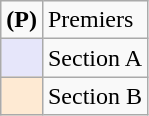<table class=wikitable>
<tr>
<td><strong>(P)</strong></td>
<td>Premiers</td>
</tr>
<tr>
<td bgcolor=E6E6FA></td>
<td>Section A</td>
</tr>
<tr>
<td bgcolor=FEEAD3></td>
<td>Section B</td>
</tr>
</table>
